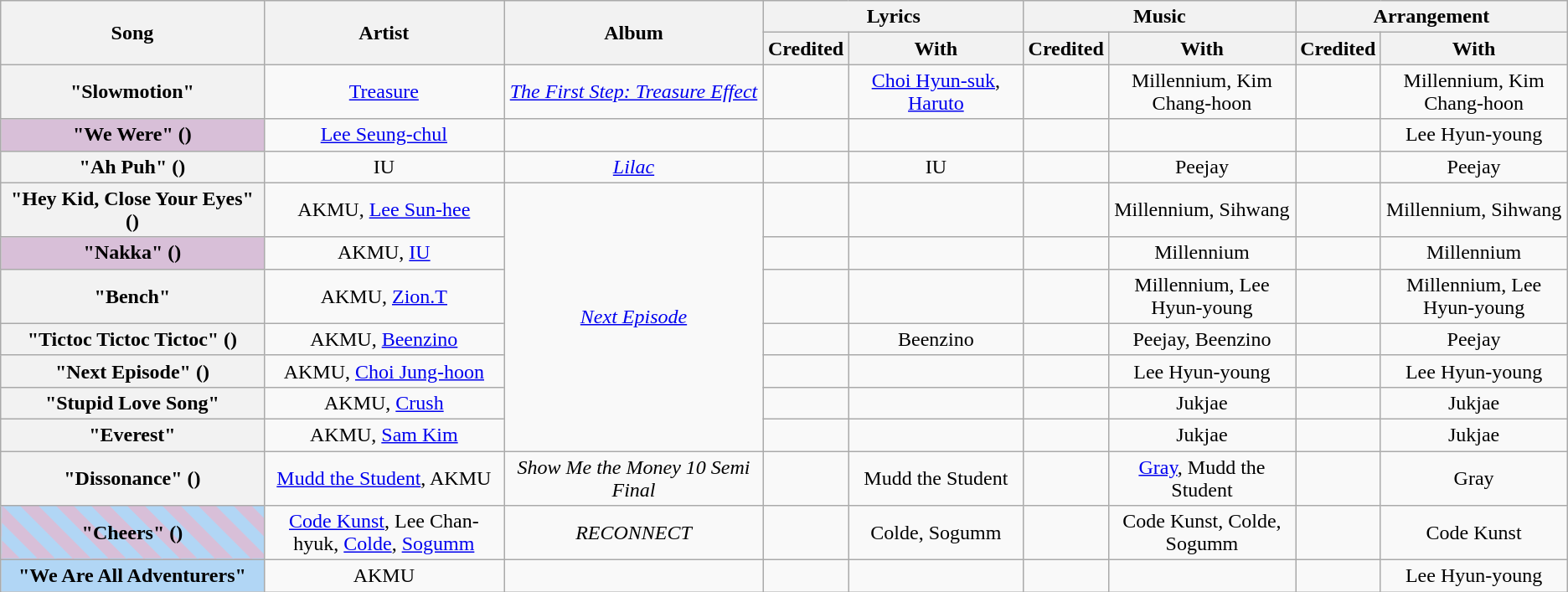<table class="wikitable plainrowheaders" style="text-align:center;">
<tr>
<th rowspan="2" width="300px">Song</th>
<th rowspan="2" width="300px">Artist</th>
<th rowspan="2" width="300px">Album</th>
<th colspan="2">Lyrics</th>
<th colspan="2">Music</th>
<th colspan="2">Arrangement</th>
</tr>
<tr>
<th width="50px">Credited</th>
<th width="200px">With</th>
<th width="50px">Credited</th>
<th width="200px">With</th>
<th width="50px">Credited</th>
<th width="200px">With</th>
</tr>
<tr>
<th scope="row">"Slowmotion"</th>
<td><a href='#'>Treasure</a></td>
<td><em><a href='#'>The First Step: Treasure Effect</a></em></td>
<td></td>
<td><a href='#'>Choi Hyun-suk</a>, <a href='#'>Haruto</a></td>
<td></td>
<td>Millennium, Kim Chang-hoon</td>
<td></td>
<td>Millennium, Kim Chang-hoon</td>
</tr>
<tr>
<th scope="row" style="background-color:#D8BFD8">"We Were" () </th>
<td><a href='#'>Lee Seung-chul</a></td>
<td></td>
<td></td>
<td></td>
<td></td>
<td></td>
<td></td>
<td>Lee Hyun-young</td>
</tr>
<tr>
<th scope="row">"Ah Puh" ()</th>
<td>IU</td>
<td><em><a href='#'>Lilac</a></em></td>
<td></td>
<td>IU</td>
<td></td>
<td>Peejay</td>
<td></td>
<td>Peejay</td>
</tr>
<tr>
<th scope="row">"Hey Kid, Close Your Eyes" ()</th>
<td>AKMU, <a href='#'>Lee Sun-hee</a></td>
<td rowspan="7"><em><a href='#'>Next Episode</a></em></td>
<td></td>
<td></td>
<td></td>
<td>Millennium, Sihwang</td>
<td></td>
<td>Millennium, Sihwang</td>
</tr>
<tr>
<th scope="row" style="background-color:#D8BFD8">"Nakka" () </th>
<td>AKMU, <a href='#'>IU</a></td>
<td></td>
<td></td>
<td></td>
<td>Millennium</td>
<td></td>
<td>Millennium</td>
</tr>
<tr>
<th scope="row">"Bench"</th>
<td>AKMU, <a href='#'>Zion.T</a></td>
<td></td>
<td></td>
<td></td>
<td>Millennium, Lee Hyun-young</td>
<td></td>
<td>Millennium, Lee Hyun-young</td>
</tr>
<tr>
<th scope="row">"Tictoc Tictoc Tictoc" ()</th>
<td>AKMU, <a href='#'>Beenzino</a></td>
<td></td>
<td>Beenzino</td>
<td></td>
<td>Peejay, Beenzino</td>
<td></td>
<td>Peejay</td>
</tr>
<tr>
<th scope="row">"Next Episode" ()</th>
<td>AKMU, <a href='#'>Choi Jung-hoon</a></td>
<td></td>
<td></td>
<td></td>
<td>Lee Hyun-young</td>
<td></td>
<td>Lee Hyun-young</td>
</tr>
<tr>
<th scope="row">"Stupid Love Song"</th>
<td>AKMU, <a href='#'>Crush</a></td>
<td></td>
<td></td>
<td></td>
<td>Jukjae</td>
<td></td>
<td>Jukjae</td>
</tr>
<tr>
<th scope="row">"Everest"</th>
<td>AKMU, <a href='#'>Sam Kim</a></td>
<td></td>
<td></td>
<td></td>
<td>Jukjae</td>
<td></td>
<td>Jukjae</td>
</tr>
<tr>
<th scope="row">"Dissonance" ()</th>
<td><a href='#'>Mudd the Student</a>, AKMU</td>
<td><em>Show Me the Money 10 Semi Final</em></td>
<td></td>
<td>Mudd the Student</td>
<td></td>
<td><a href='#'>Gray</a>, Mudd the Student</td>
<td></td>
<td>Gray</td>
</tr>
<tr>
<th scope="row" style="background: repeating-linear-gradient(45deg, #D8BFD8, #D8BFD8 10px, #b1d6f5 10px, #b1d6f5 20px);">"Cheers" ()  <br></th>
<td><a href='#'>Code Kunst</a>, Lee Chan-hyuk, <a href='#'>Colde</a>, <a href='#'>Sogumm</a></td>
<td><em>RECONNECT</em></td>
<td></td>
<td>Colde, Sogumm</td>
<td></td>
<td>Code Kunst, Colde, Sogumm</td>
<td></td>
<td>Code Kunst</td>
</tr>
<tr>
<th scope="row" style="background-color:#b1d6f5">"We Are All Adventurers" <br>

</th>
<td>AKMU</td>
<td></td>
<td></td>
<td></td>
<td></td>
<td></td>
<td></td>
<td>Lee Hyun-young</td>
</tr>
</table>
